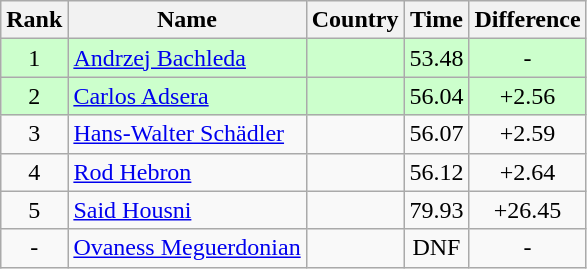<table class="wikitable sortable" style="text-align:center">
<tr>
<th>Rank</th>
<th>Name</th>
<th>Country</th>
<th>Time</th>
<th>Difference</th>
</tr>
<tr style="background:#cfc;">
<td>1</td>
<td align=left><a href='#'>Andrzej Bachleda</a></td>
<td align=left></td>
<td>53.48</td>
<td>-</td>
</tr>
<tr style="background:#cfc;">
<td>2</td>
<td align=left><a href='#'>Carlos Adsera</a></td>
<td align=left></td>
<td>56.04</td>
<td>+2.56</td>
</tr>
<tr>
<td>3</td>
<td align=left><a href='#'>Hans-Walter Schädler</a></td>
<td align=left></td>
<td>56.07</td>
<td>+2.59</td>
</tr>
<tr>
<td>4</td>
<td align=left><a href='#'>Rod Hebron</a></td>
<td align=left></td>
<td>56.12</td>
<td>+2.64</td>
</tr>
<tr>
<td>5</td>
<td align=left><a href='#'>Said Housni</a></td>
<td align=left></td>
<td>79.93</td>
<td>+26.45</td>
</tr>
<tr>
<td>-</td>
<td align=left><a href='#'>Ovaness Meguerdonian</a></td>
<td align=left></td>
<td>DNF</td>
<td>-</td>
</tr>
</table>
